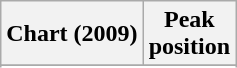<table class="wikitable sortable">
<tr>
<th align="left">Chart (2009)</th>
<th align="center">Peak<br>position</th>
</tr>
<tr>
</tr>
<tr>
</tr>
</table>
